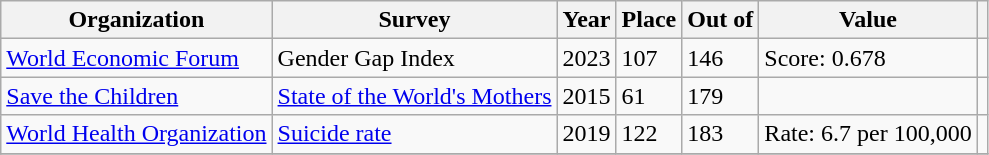<table class="wikitable sortable" style="text-align:left">
<tr>
<th>Organization</th>
<th>Survey</th>
<th>Year</th>
<th>Place</th>
<th>Out of</th>
<th>Value</th>
<th></th>
</tr>
<tr>
<td><a href='#'>World Economic Forum</a></td>
<td>Gender Gap Index</td>
<td>2023</td>
<td>107</td>
<td>146</td>
<td>Score: 0.678</td>
<td></td>
</tr>
<tr>
<td><a href='#'>Save the Children</a></td>
<td><a href='#'>State of the World's Mothers</a></td>
<td>2015</td>
<td>61</td>
<td>179</td>
<td></td>
<td></td>
</tr>
<tr>
<td><a href='#'>World Health Organization</a></td>
<td><a href='#'>Suicide rate</a></td>
<td>2019</td>
<td>122</td>
<td>183</td>
<td>Rate: 6.7 per 100,000</td>
<td></td>
</tr>
<tr>
</tr>
</table>
